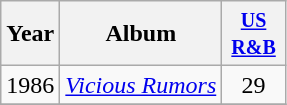<table class="wikitable">
<tr>
<th>Year</th>
<th>Album</th>
<th style="width:35px;"><small><a href='#'>US R&B</a></small><br></th>
</tr>
<tr>
<td>1986</td>
<td><em><a href='#'>Vicious Rumors</a></em></td>
<td align=center>29</td>
</tr>
<tr>
</tr>
</table>
